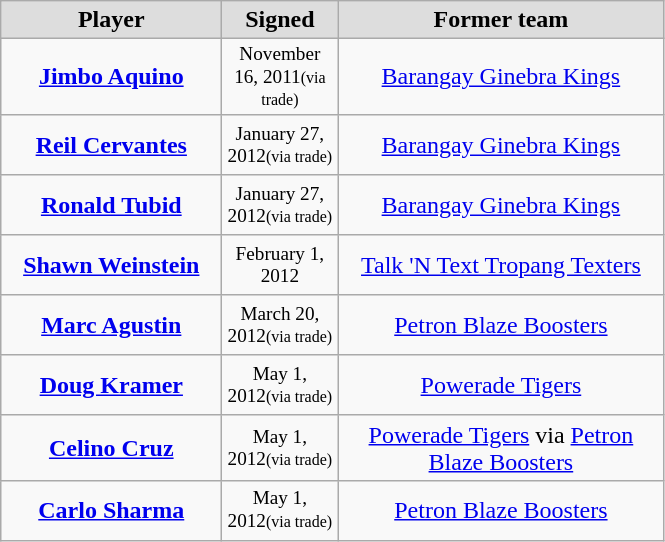<table class="wikitable" style="text-align: center">
<tr align="center" bgcolor="#dddddd">
<td style="width:140px"><strong>Player</strong></td>
<td style="width:70px"><strong>Signed</strong></td>
<td style="width:210px"><strong>Former team</strong></td>
</tr>
<tr style="height:40px">
<td><strong><a href='#'>Jimbo Aquino</a></strong></td>
<td style="font-size: 80%">November 16, 2011<small>(via trade)</small></td>
<td><a href='#'>Barangay Ginebra Kings</a></td>
</tr>
<tr style="height:40px">
<td><strong><a href='#'>Reil Cervantes</a></strong></td>
<td style="font-size: 80%">January 27, 2012<small>(via trade)</small></td>
<td><a href='#'>Barangay Ginebra Kings</a></td>
</tr>
<tr style="height:40px">
<td><strong><a href='#'>Ronald Tubid</a></strong></td>
<td style="font-size: 80%">January 27, 2012<small>(via trade)</small></td>
<td><a href='#'>Barangay Ginebra Kings</a></td>
</tr>
<tr style="height:40px">
<td><strong><a href='#'>Shawn Weinstein</a></strong></td>
<td style="font-size: 80%">February 1, 2012</td>
<td><a href='#'>Talk 'N Text Tropang Texters</a></td>
</tr>
<tr style="height:40px">
<td><strong><a href='#'>Marc Agustin</a></strong></td>
<td style="font-size: 80%">March 20, 2012<small>(via trade)</small></td>
<td><a href='#'>Petron Blaze Boosters</a></td>
</tr>
<tr style="height:40px">
<td><strong><a href='#'>Doug Kramer</a></strong></td>
<td style="font-size: 80%">May 1, 2012<small>(via trade)</small></td>
<td><a href='#'>Powerade Tigers</a></td>
</tr>
<tr style="height:40px">
<td><strong><a href='#'>Celino Cruz</a></strong></td>
<td style="font-size: 80%">May 1, 2012<small>(via trade)</small></td>
<td><a href='#'>Powerade Tigers</a> via <a href='#'>Petron Blaze Boosters</a></td>
</tr>
<tr style="height:40px">
<td><strong><a href='#'>Carlo Sharma</a></strong></td>
<td style="font-size: 80%">May 1, 2012<small>(via trade)</small></td>
<td><a href='#'>Petron Blaze Boosters</a></td>
</tr>
</table>
